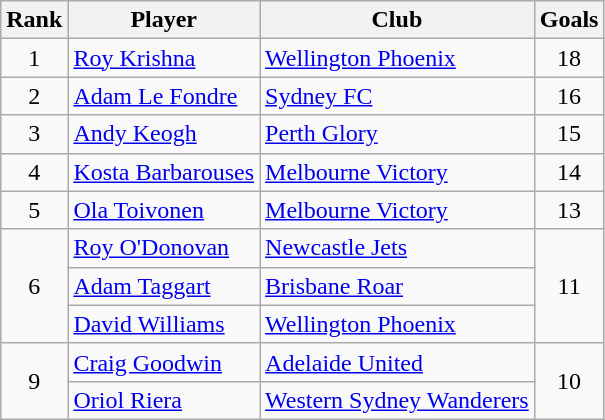<table class="wikitable" style="text-align:center">
<tr>
<th>Rank</th>
<th>Player</th>
<th>Club</th>
<th>Goals</th>
</tr>
<tr>
<td rowspan=1>1</td>
<td align=left> <a href='#'>Roy Krishna</a></td>
<td align=left><a href='#'>Wellington Phoenix</a></td>
<td rowspan=1>18</td>
</tr>
<tr>
<td rowspan=1>2</td>
<td align=left> <a href='#'>Adam Le Fondre</a></td>
<td align=left><a href='#'>Sydney FC</a></td>
<td rowspan=1>16</td>
</tr>
<tr>
<td rowspan=1>3</td>
<td align=left> <a href='#'>Andy Keogh</a></td>
<td align=left><a href='#'>Perth Glory</a></td>
<td rowspan=1>15</td>
</tr>
<tr>
<td rowspan=1>4</td>
<td align=left> <a href='#'>Kosta Barbarouses</a></td>
<td align=left><a href='#'>Melbourne Victory</a></td>
<td rowspan=1>14</td>
</tr>
<tr>
<td rowspan=1>5</td>
<td align=left> <a href='#'>Ola Toivonen</a></td>
<td align=left><a href='#'>Melbourne Victory</a></td>
<td rowspan=1>13</td>
</tr>
<tr>
<td rowspan=3>6</td>
<td align=left> <a href='#'>Roy O'Donovan</a></td>
<td align=left><a href='#'>Newcastle Jets</a></td>
<td rowspan=3>11</td>
</tr>
<tr>
<td align=left> <a href='#'>Adam Taggart</a></td>
<td align=left><a href='#'>Brisbane Roar</a></td>
</tr>
<tr>
<td align=left> <a href='#'>David Williams</a></td>
<td align=left><a href='#'>Wellington Phoenix</a></td>
</tr>
<tr>
<td rowspan=2>9</td>
<td align=left> <a href='#'>Craig Goodwin</a></td>
<td align=left><a href='#'>Adelaide United</a></td>
<td rowspan=2>10</td>
</tr>
<tr>
<td align=left> <a href='#'>Oriol Riera</a></td>
<td align=left><a href='#'>Western Sydney Wanderers</a></td>
</tr>
</table>
